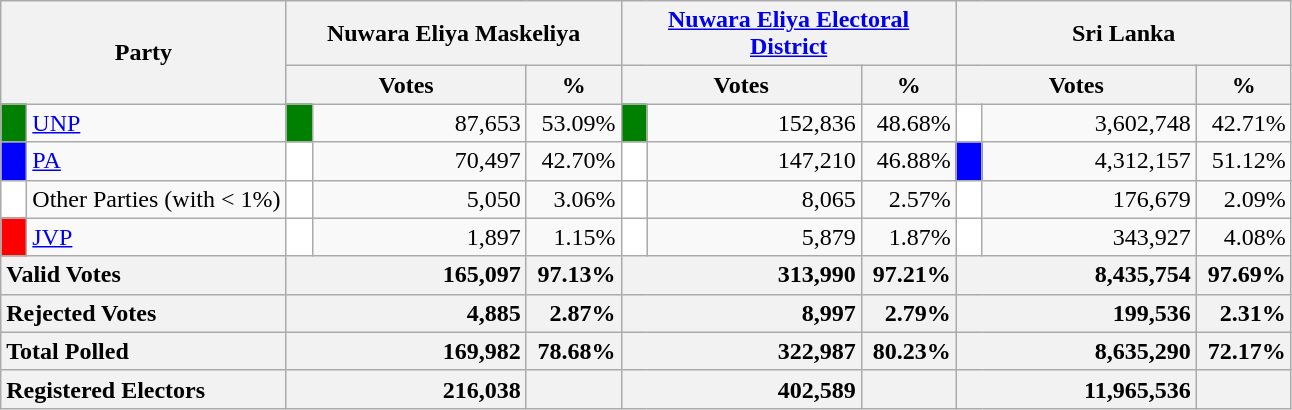<table class="wikitable">
<tr>
<th colspan="2" width="144px"rowspan="2">Party</th>
<th colspan="3" width="216px">Nuwara Eliya Maskeliya</th>
<th colspan="3" width="216px"><a href='#'>Nuwara Eliya Electoral District</a></th>
<th colspan="3" width="216px">Sri Lanka</th>
</tr>
<tr>
<th colspan="2" width="144px">Votes</th>
<th>%</th>
<th colspan="2" width="144px">Votes</th>
<th>%</th>
<th colspan="2" width="144px">Votes</th>
<th>%</th>
</tr>
<tr>
<td style="background-color:green;" width="10px"></td>
<td style="text-align:left;"><a href='#'>UNP</a></td>
<td style="background-color:green;" width="10px"></td>
<td style="text-align:right;">87,653</td>
<td style="text-align:right;">53.09%</td>
<td style="background-color:green;" width="10px"></td>
<td style="text-align:right;">152,836</td>
<td style="text-align:right;">48.68%</td>
<td style="background-color:white;" width="10px"></td>
<td style="text-align:right;">3,602,748</td>
<td style="text-align:right;">42.71%</td>
</tr>
<tr>
<td style="background-color:blue;" width="10px"></td>
<td style="text-align:left;"><a href='#'>PA</a></td>
<td style="background-color:white;" width="10px"></td>
<td style="text-align:right;">70,497</td>
<td style="text-align:right;">42.70%</td>
<td style="background-color:white;" width="10px"></td>
<td style="text-align:right;">147,210</td>
<td style="text-align:right;">46.88%</td>
<td style="background-color:blue;" width="10px"></td>
<td style="text-align:right;">4,312,157</td>
<td style="text-align:right;">51.12%</td>
</tr>
<tr>
<td style="background-color:white;" width="10px"></td>
<td style="text-align:left;">Other Parties (with < 1%)</td>
<td style="background-color:white;" width="10px"></td>
<td style="text-align:right;">5,050</td>
<td style="text-align:right;">3.06%</td>
<td style="background-color:white;" width="10px"></td>
<td style="text-align:right;">8,065</td>
<td style="text-align:right;">2.57%</td>
<td style="background-color:white;" width="10px"></td>
<td style="text-align:right;">176,679</td>
<td style="text-align:right;">2.09%</td>
</tr>
<tr>
<td style="background-color:red;" width="10px"></td>
<td style="text-align:left;"><a href='#'>JVP</a></td>
<td style="background-color:white;" width="10px"></td>
<td style="text-align:right;">1,897</td>
<td style="text-align:right;">1.15%</td>
<td style="background-color:white;" width="10px"></td>
<td style="text-align:right;">5,879</td>
<td style="text-align:right;">1.87%</td>
<td style="background-color:white;" width="10px"></td>
<td style="text-align:right;">343,927</td>
<td style="text-align:right;">4.08%</td>
</tr>
<tr>
<th colspan="2" width="144px"style="text-align:left;">Valid Votes</th>
<th style="text-align:right;"colspan="2" width="144px">165,097</th>
<th style="text-align:right;">97.13%</th>
<th style="text-align:right;"colspan="2" width="144px">313,990</th>
<th style="text-align:right;">97.21%</th>
<th style="text-align:right;"colspan="2" width="144px">8,435,754</th>
<th style="text-align:right;">97.69%</th>
</tr>
<tr>
<th colspan="2" width="144px"style="text-align:left;">Rejected Votes</th>
<th style="text-align:right;"colspan="2" width="144px">4,885</th>
<th style="text-align:right;">2.87%</th>
<th style="text-align:right;"colspan="2" width="144px">8,997</th>
<th style="text-align:right;">2.79%</th>
<th style="text-align:right;"colspan="2" width="144px">199,536</th>
<th style="text-align:right;">2.31%</th>
</tr>
<tr>
<th colspan="2" width="144px"style="text-align:left;">Total Polled</th>
<th style="text-align:right;"colspan="2" width="144px">169,982</th>
<th style="text-align:right;">78.68%</th>
<th style="text-align:right;"colspan="2" width="144px">322,987</th>
<th style="text-align:right;">80.23%</th>
<th style="text-align:right;"colspan="2" width="144px">8,635,290</th>
<th style="text-align:right;">72.17%</th>
</tr>
<tr>
<th colspan="2" width="144px"style="text-align:left;">Registered Electors</th>
<th style="text-align:right;"colspan="2" width="144px">216,038</th>
<th></th>
<th style="text-align:right;"colspan="2" width="144px">402,589</th>
<th></th>
<th style="text-align:right;"colspan="2" width="144px">11,965,536</th>
<th></th>
</tr>
</table>
